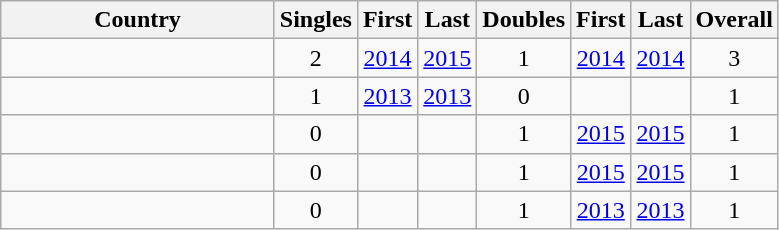<table class="wikitable sortable" style="text-align:center;">
<tr>
<th width="175">Country</th>
<th>Singles</th>
<th>First</th>
<th>Last</th>
<th>Doubles</th>
<th>First</th>
<th>Last</th>
<th>Overall</th>
</tr>
<tr>
<td align="left"></td>
<td>2</td>
<td><a href='#'>2014</a></td>
<td><a href='#'>2015</a></td>
<td>1</td>
<td><a href='#'>2014</a></td>
<td><a href='#'>2014</a></td>
<td>3</td>
</tr>
<tr>
<td align="left"></td>
<td>1</td>
<td><a href='#'>2013</a></td>
<td><a href='#'>2013</a></td>
<td>0</td>
<td></td>
<td></td>
<td>1</td>
</tr>
<tr>
<td align="left"></td>
<td>0</td>
<td></td>
<td></td>
<td>1</td>
<td><a href='#'>2015</a></td>
<td><a href='#'>2015</a></td>
<td>1</td>
</tr>
<tr>
<td align="left"></td>
<td>0</td>
<td></td>
<td></td>
<td>1</td>
<td><a href='#'>2015</a></td>
<td><a href='#'>2015</a></td>
<td>1</td>
</tr>
<tr>
<td align="left"></td>
<td>0</td>
<td></td>
<td></td>
<td>1</td>
<td><a href='#'>2013</a></td>
<td><a href='#'>2013</a></td>
<td>1</td>
</tr>
</table>
